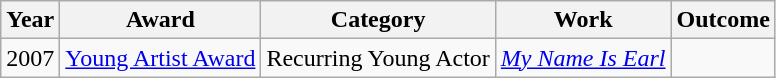<table class="wikitable">
<tr>
<th>Year</th>
<th>Award</th>
<th>Category</th>
<th>Work</th>
<th>Outcome</th>
</tr>
<tr>
<td>2007</td>
<td><a href='#'>Young Artist Award</a></td>
<td>Recurring Young Actor</td>
<td><em><a href='#'>My Name Is Earl</a></em></td>
<td></td>
</tr>
</table>
